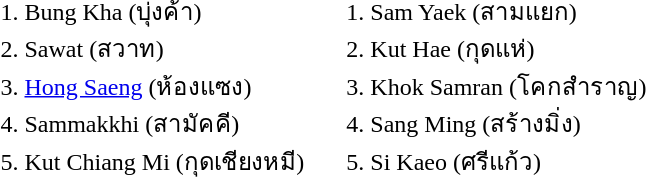<table>
<tr --valign=top>
<td><br><ol><li>Bung Kha (บุ่งค้า)</li><li>Sawat (สวาท)</li><li><a href='#'>Hong Saeng</a> (ห้องแซง)</li><li>Sammakkhi (สามัคคี)</li><li>Kut Chiang Mi (กุดเชียงหมี)</li></ol></td>
<td><br><ol>
<li>Sam Yaek (สามแยก)
<li>Kut Hae (กุดแห่)
<li>Khok Samran (โคกสำราญ)
<li>Sang Ming (สร้างมิ่ง)
<li>Si Kaeo (ศรีแก้ว)
</ol></td>
</tr>
</table>
